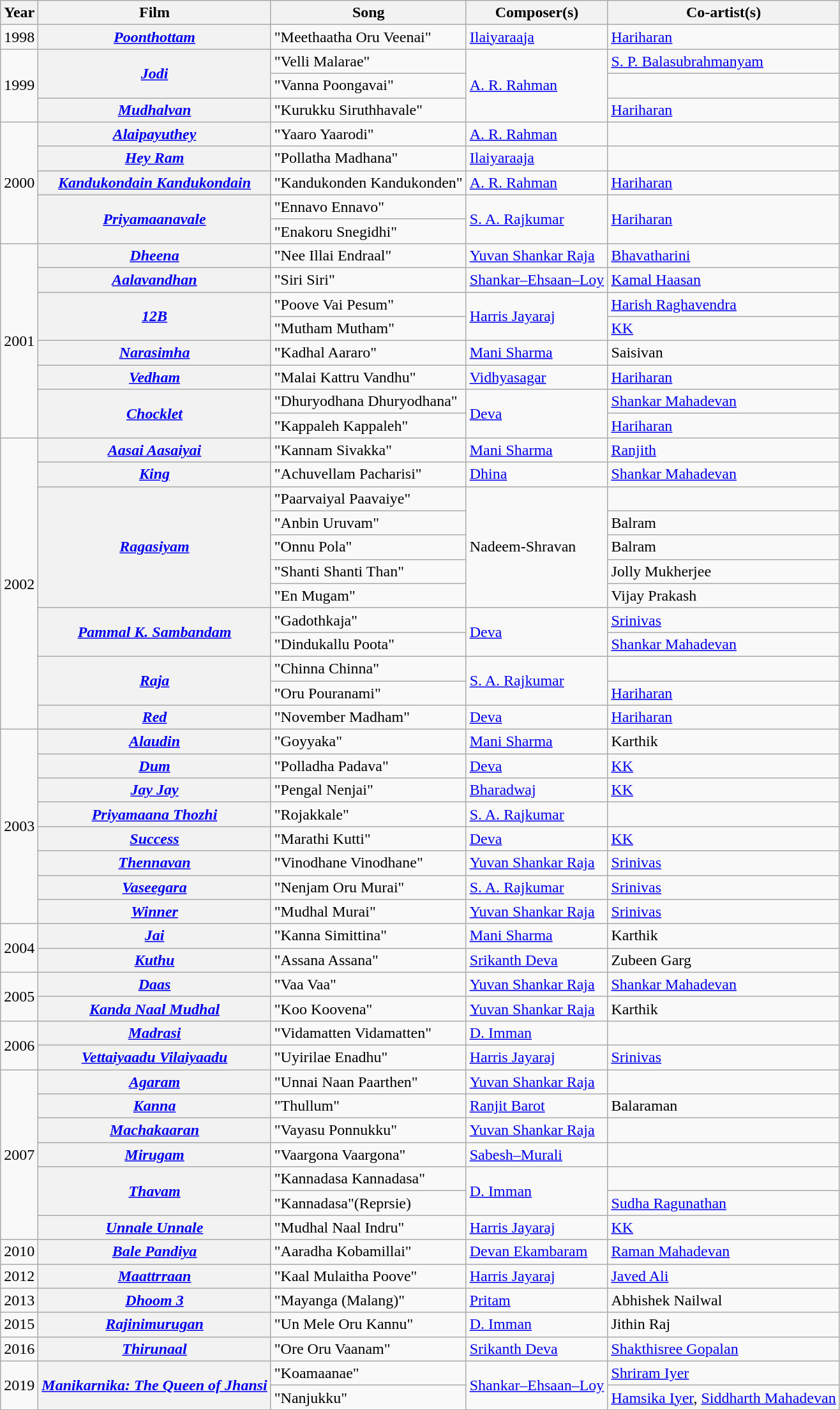<table class="wikitable">
<tr>
<th>Year</th>
<th>Film</th>
<th>Song</th>
<th>Composer(s)</th>
<th>Co-artist(s)</th>
</tr>
<tr>
<td>1998</td>
<th><em><a href='#'>Poonthottam</a></em></th>
<td>"Meethaatha Oru Veenai"</td>
<td><a href='#'>Ilaiyaraaja</a></td>
<td><a href='#'>Hariharan</a></td>
</tr>
<tr>
<td rowspan="3">1999</td>
<th rowspan="2"><em><a href='#'>Jodi</a></em></th>
<td>"Velli Malarae"</td>
<td rowspan="3"><a href='#'>A. R. Rahman</a></td>
<td><a href='#'>S. P. Balasubrahmanyam</a></td>
</tr>
<tr>
<td>"Vanna Poongavai"</td>
<td></td>
</tr>
<tr>
<th><em><a href='#'>Mudhalvan</a></em></th>
<td>"Kurukku Siruthhavale"</td>
<td><a href='#'>Hariharan</a></td>
</tr>
<tr>
<td rowspan="5">2000</td>
<th><em><a href='#'>Alaipayuthey</a></em></th>
<td>"Yaaro Yaarodi"</td>
<td><a href='#'>A. R. Rahman</a></td>
<td></td>
</tr>
<tr>
<th><em><a href='#'>Hey Ram</a></em></th>
<td>"Pollatha Madhana"</td>
<td><a href='#'>Ilaiyaraaja</a></td>
<td></td>
</tr>
<tr>
<th><em><a href='#'>Kandukondain Kandukondain</a></em></th>
<td>"Kandukonden Kandukonden"</td>
<td><a href='#'>A. R. Rahman</a></td>
<td><a href='#'>Hariharan</a></td>
</tr>
<tr>
<th rowspan="2"><em><a href='#'>Priyamaanavale</a></em></th>
<td>"Ennavo Ennavo"</td>
<td rowspan="2"><a href='#'>S. A. Rajkumar</a></td>
<td rowspan="2"><a href='#'>Hariharan</a></td>
</tr>
<tr>
<td>"Enakoru Snegidhi"</td>
</tr>
<tr>
<td rowspan="8">2001</td>
<th><em><a href='#'>Dheena</a></em></th>
<td>"Nee Illai Endraal"</td>
<td><a href='#'>Yuvan Shankar Raja</a></td>
<td><a href='#'>Bhavatharini</a></td>
</tr>
<tr>
<th><em><a href='#'>Aalavandhan</a></em></th>
<td>"Siri Siri"</td>
<td><a href='#'>Shankar–Ehsaan–Loy</a></td>
<td><a href='#'>Kamal Haasan</a></td>
</tr>
<tr>
<th Rowspan=2><em><a href='#'>12B</a></em></th>
<td>"Poove Vai Pesum"</td>
<td Rowspan=2><a href='#'>Harris Jayaraj</a></td>
<td><a href='#'>Harish Raghavendra</a></td>
</tr>
<tr>
<td>"Mutham Mutham"</td>
<td><a href='#'>KK</a></td>
</tr>
<tr>
<th><em><a href='#'>Narasimha</a></em></th>
<td>"Kadhal Aararo"</td>
<td><a href='#'>Mani Sharma</a></td>
<td>Saisivan</td>
</tr>
<tr>
<th><em><a href='#'>Vedham</a></em></th>
<td>"Malai Kattru Vandhu"</td>
<td><a href='#'>Vidhyasagar</a></td>
<td><a href='#'>Hariharan</a></td>
</tr>
<tr>
<th rowspan="2"><em><a href='#'>Chocklet</a></em></th>
<td>"Dhuryodhana Dhuryodhana"</td>
<td rowspan="2"><a href='#'>Deva</a></td>
<td><a href='#'>Shankar Mahadevan</a></td>
</tr>
<tr>
<td>"Kappaleh Kappaleh"</td>
<td><a href='#'>Hariharan</a></td>
</tr>
<tr>
<td rowspan="12">2002</td>
<th><em><a href='#'>Aasai Aasaiyai</a></em></th>
<td>"Kannam Sivakka"</td>
<td><a href='#'>Mani Sharma</a></td>
<td><a href='#'>Ranjith</a></td>
</tr>
<tr>
<th><em><a href='#'>King</a></em></th>
<td>"Achuvellam Pacharisi"</td>
<td><a href='#'>Dhina</a></td>
<td><a href='#'>Shankar Mahadevan</a></td>
</tr>
<tr>
<th rowspan= 5><em><a href='#'>Ragasiyam</a></em></th>
<td>"Paarvaiyal Paavaiye"</td>
<td rowspan=5>Nadeem-Shravan</td>
</tr>
<tr>
<td>"Anbin Uruvam"</td>
<td>Balram</td>
</tr>
<tr>
<td>"Onnu Pola"</td>
<td>Balram</td>
</tr>
<tr>
<td>"Shanti Shanti Than"</td>
<td>Jolly Mukherjee</td>
</tr>
<tr>
<td>"En Mugam"</td>
<td>Vijay Prakash</td>
</tr>
<tr>
<th rowspan="2"><em><a href='#'>Pammal K. Sambandam</a></em></th>
<td>"Gadothkaja"</td>
<td rowspan="2"><a href='#'>Deva</a></td>
<td><a href='#'>Srinivas</a></td>
</tr>
<tr>
<td>"Dindukallu Poota"</td>
<td><a href='#'>Shankar Mahadevan</a></td>
</tr>
<tr>
<th rowspan="2"><em><a href='#'>Raja</a></em></th>
<td>"Chinna Chinna"</td>
<td rowspan="2"><a href='#'>S. A. Rajkumar</a></td>
<td></td>
</tr>
<tr>
<td>"Oru Pouranami"</td>
<td><a href='#'>Hariharan</a></td>
</tr>
<tr>
<th><em><a href='#'>Red</a></em></th>
<td>"November Madham"</td>
<td><a href='#'>Deva</a></td>
<td><a href='#'>Hariharan</a></td>
</tr>
<tr>
<td rowspan="8">2003</td>
<th><em><a href='#'>Alaudin</a></em></th>
<td>"Goyyaka"</td>
<td><a href='#'>Mani Sharma</a></td>
<td>Karthik</td>
</tr>
<tr>
<th><em><a href='#'>Dum</a></em></th>
<td>"Polladha Padava"</td>
<td><a href='#'>Deva</a></td>
<td><a href='#'>KK</a></td>
</tr>
<tr>
<th><em><a href='#'>Jay Jay</a></em></th>
<td>"Pengal Nenjai"</td>
<td><a href='#'>Bharadwaj</a></td>
<td><a href='#'>KK</a></td>
</tr>
<tr>
<th><em><a href='#'>Priyamaana Thozhi</a></em></th>
<td>"Rojakkale"</td>
<td><a href='#'>S. A. Rajkumar</a></td>
<td></td>
</tr>
<tr>
<th><em><a href='#'>Success</a></em></th>
<td>"Marathi Kutti"</td>
<td><a href='#'>Deva</a></td>
<td><a href='#'>KK</a></td>
</tr>
<tr>
<th><em><a href='#'>Thennavan</a></em></th>
<td>"Vinodhane Vinodhane"</td>
<td><a href='#'>Yuvan Shankar Raja</a></td>
<td><a href='#'>Srinivas</a></td>
</tr>
<tr>
<th><em><a href='#'>Vaseegara</a></em></th>
<td>"Nenjam Oru Murai"</td>
<td><a href='#'>S. A. Rajkumar</a></td>
<td><a href='#'>Srinivas</a></td>
</tr>
<tr>
<th><em><a href='#'>Winner</a></em></th>
<td>"Mudhal Murai"</td>
<td><a href='#'>Yuvan Shankar Raja</a></td>
<td><a href='#'>Srinivas</a></td>
</tr>
<tr>
<td rowspan="2">2004</td>
<th><em><a href='#'>Jai</a></em></th>
<td>"Kanna Simittina"</td>
<td><a href='#'>Mani Sharma</a></td>
<td>Karthik</td>
</tr>
<tr>
<th><em><a href='#'>Kuthu</a></em></th>
<td>"Assana Assana"</td>
<td><a href='#'>Srikanth Deva</a></td>
<td>Zubeen Garg</td>
</tr>
<tr>
<td rowspan="2">2005</td>
<th><a href='#'><em>Daas</em></a></th>
<td>"Vaa Vaa"</td>
<td><a href='#'>Yuvan Shankar Raja</a></td>
<td><a href='#'>Shankar Mahadevan</a></td>
</tr>
<tr>
<th><em><a href='#'>Kanda Naal Mudhal</a></em></th>
<td>"Koo Koovena"</td>
<td><a href='#'>Yuvan Shankar Raja</a></td>
<td>Karthik</td>
</tr>
<tr>
<td rowspan="2">2006</td>
<th><a href='#'><em>Madrasi</em></a></th>
<td>"Vidamatten Vidamatten"</td>
<td><a href='#'>D. Imman</a></td>
<td></td>
</tr>
<tr>
<th><em><a href='#'>Vettaiyaadu Vilaiyaadu</a></em></th>
<td>"Uyirilae Enadhu"</td>
<td><a href='#'>Harris Jayaraj</a></td>
<td><a href='#'>Srinivas</a></td>
</tr>
<tr>
<td rowspan="7">2007</td>
<th><a href='#'><em>Agaram</em></a></th>
<td>"Unnai Naan Paarthen"</td>
<td><a href='#'>Yuvan Shankar Raja</a></td>
<td></td>
</tr>
<tr>
<th><em><a href='#'>Kanna</a></em></th>
<td>"Thullum"</td>
<td><a href='#'>Ranjit Barot</a></td>
<td>Balaraman</td>
</tr>
<tr>
<th><em><a href='#'>Machakaaran</a></em></th>
<td>"Vayasu Ponnukku"</td>
<td><a href='#'>Yuvan Shankar Raja</a></td>
<td></td>
</tr>
<tr>
<th><em><a href='#'>Mirugam</a></em></th>
<td>"Vaargona Vaargona"</td>
<td><a href='#'>Sabesh–Murali</a></td>
<td></td>
</tr>
<tr>
<th rowspan="2"><em><a href='#'>Thavam</a></em></th>
<td>"Kannadasa Kannadasa"</td>
<td rowspan="2"><a href='#'>D. Imman</a></td>
<td></td>
</tr>
<tr>
<td>"Kannadasa"(Reprsie)</td>
<td><a href='#'>Sudha Ragunathan</a></td>
</tr>
<tr>
<th><em><a href='#'>Unnale Unnale</a></em></th>
<td>"Mudhal Naal Indru"</td>
<td><a href='#'>Harris Jayaraj</a></td>
<td><a href='#'>KK</a></td>
</tr>
<tr>
<td>2010</td>
<th><em><a href='#'>Bale Pandiya</a></em></th>
<td>"Aaradha Kobamillai"</td>
<td><a href='#'>Devan Ekambaram</a></td>
<td><a href='#'>Raman Mahadevan</a></td>
</tr>
<tr>
<td>2012</td>
<th><em><a href='#'>Maattrraan</a></em></th>
<td>"Kaal Mulaitha Poove"</td>
<td><a href='#'>Harris Jayaraj</a></td>
<td><a href='#'>Javed Ali</a></td>
</tr>
<tr>
<td>2013</td>
<th><em><a href='#'>Dhoom 3</a></em></th>
<td>"Mayanga (Malang)"</td>
<td><a href='#'>Pritam</a></td>
<td>Abhishek Nailwal</td>
</tr>
<tr>
<td>2015</td>
<th><em><a href='#'>Rajinimurugan</a></em></th>
<td>"Un Mele Oru Kannu"</td>
<td><a href='#'>D. Imman</a></td>
<td>Jithin Raj</td>
</tr>
<tr>
<td>2016</td>
<th><em><a href='#'>Thirunaal</a></em></th>
<td>"Ore Oru Vaanam"</td>
<td><a href='#'>Srikanth Deva</a></td>
<td><a href='#'>Shakthisree Gopalan</a></td>
</tr>
<tr>
<td rowspan="2">2019</td>
<th rowspan="2"><em><a href='#'>Manikarnika: The Queen of Jhansi</a></em></th>
<td>"Koamaanae"</td>
<td rowspan="2"><a href='#'>Shankar–Ehsaan–Loy</a></td>
<td><a href='#'>Shriram Iyer</a></td>
</tr>
<tr>
<td>"Nanjukku"</td>
<td><a href='#'>Hamsika Iyer</a>, <a href='#'>Siddharth Mahadevan</a></td>
</tr>
</table>
